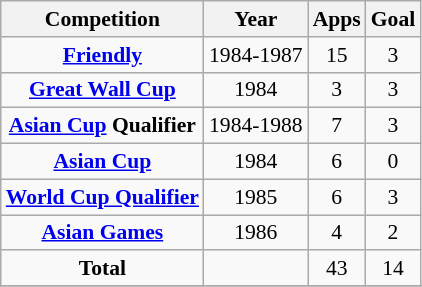<table class="wikitable" style="font-size:90%; text-align: center;">
<tr>
<th>Competition</th>
<th>Year</th>
<th>Apps</th>
<th>Goal</th>
</tr>
<tr>
<td rowspan=1><strong><a href='#'>Friendly</a></strong></td>
<td>1984-1987</td>
<td>15</td>
<td>3</td>
</tr>
<tr>
<td rowspan=1><strong><a href='#'>Great Wall Cup</a></strong></td>
<td>1984</td>
<td>3</td>
<td>3</td>
</tr>
<tr>
<td rowspan=1><strong><a href='#'>Asian Cup</a> Qualifier</strong></td>
<td>1984-1988</td>
<td>7</td>
<td>3</td>
</tr>
<tr>
<td rowspan=1><strong><a href='#'>Asian Cup</a></strong></td>
<td>1984</td>
<td>6</td>
<td>0</td>
</tr>
<tr>
<td rowspan=1><strong><a href='#'>World Cup Qualifier</a></strong></td>
<td>1985</td>
<td>6</td>
<td>3</td>
</tr>
<tr>
<td rowspan=1><strong><a href='#'>Asian Games</a></strong></td>
<td>1986</td>
<td>4</td>
<td>2</td>
</tr>
<tr>
<td rowspan=1><strong>Total</strong></td>
<td></td>
<td>43</td>
<td>14</td>
</tr>
<tr>
</tr>
</table>
